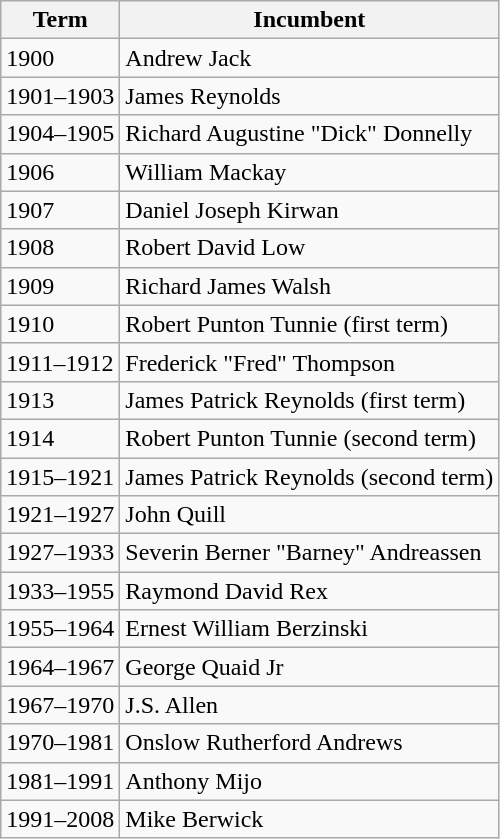<table class="wikitable mw-collapsible mw-collapsed">
<tr>
<th>Term</th>
<th>Incumbent</th>
</tr>
<tr>
<td>1900</td>
<td>Andrew Jack</td>
</tr>
<tr>
<td>1901–1903</td>
<td>James Reynolds</td>
</tr>
<tr>
<td>1904–1905</td>
<td>Richard Augustine "Dick" Donnelly</td>
</tr>
<tr>
<td>1906</td>
<td>William Mackay</td>
</tr>
<tr>
<td>1907</td>
<td>Daniel Joseph Kirwan</td>
</tr>
<tr>
<td>1908</td>
<td>Robert David Low</td>
</tr>
<tr>
<td>1909</td>
<td>Richard James Walsh</td>
</tr>
<tr>
<td>1910</td>
<td>Robert Punton Tunnie (first term)</td>
</tr>
<tr>
<td>1911–1912</td>
<td>Frederick "Fred" Thompson</td>
</tr>
<tr>
<td>1913</td>
<td>James Patrick Reynolds (first term)</td>
</tr>
<tr>
<td>1914</td>
<td>Robert Punton Tunnie (second term)</td>
</tr>
<tr>
<td>1915–1921</td>
<td>James Patrick Reynolds (second term)</td>
</tr>
<tr>
<td>1921–1927</td>
<td>John Quill</td>
</tr>
<tr>
<td>1927–1933</td>
<td>Severin Berner "Barney" Andreassen</td>
</tr>
<tr>
<td>1933–1955</td>
<td>Raymond David Rex</td>
</tr>
<tr>
<td>1955–1964</td>
<td>Ernest William Berzinski</td>
</tr>
<tr>
<td>1964–1967</td>
<td>George Quaid Jr</td>
</tr>
<tr>
<td>1967–1970</td>
<td>J.S. Allen</td>
</tr>
<tr>
<td>1970–1981</td>
<td>Onslow Rutherford Andrews</td>
</tr>
<tr>
<td>1981–1991</td>
<td>Anthony Mijo</td>
</tr>
<tr>
<td>1991–2008</td>
<td>Mike Berwick</td>
</tr>
</table>
